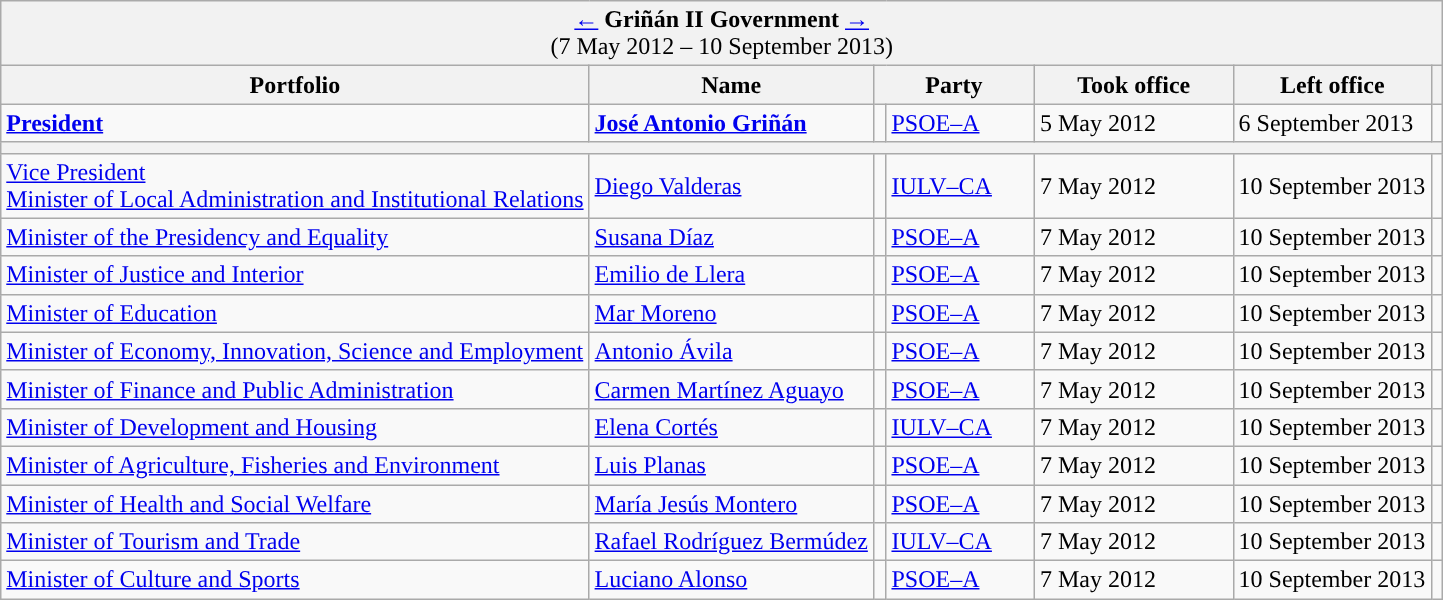<table class="wikitable">
<tr>
<td colspan="7" bgcolor="#F2F2F2" align="center"><a href='#'>←</a> <strong>Griñán II Government</strong> <a href='#'>→</a><br>(7 May 2012 – 10 September 2013)</td>
</tr>
<tr>
<th>Portfolio</th>
<th>Name</th>
<th width="100px" colspan="2">Party</th>
<th width="125px">Took office</th>
<th width="125px">Left office</th>
<th></th>
</tr>
<tr>
<td><strong><a href='#'>President</a></strong></td>
<td><strong><a href='#'>José Antonio Griñán</a></strong></td>
<td width="1" style="background-color:"></td>
<td><a href='#'>PSOE–A</a></td>
<td>5 May 2012</td>
<td>6 September 2013</td>
<td align="center"></td>
</tr>
<tr>
<th colspan="7"></th>
</tr>
<tr>
<td><a href='#'>Vice President</a><br><a href='#'>Minister of Local Administration and Institutional Relations</a></td>
<td><a href='#'>Diego Valderas</a></td>
<td style="background-color:"></td>
<td><a href='#'>IULV–CA</a></td>
<td>7 May 2012</td>
<td>10 September 2013</td>
<td align="center"><br></td>
</tr>
<tr>
<td><a href='#'>Minister of the Presidency and Equality</a></td>
<td><a href='#'>Susana Díaz</a></td>
<td style="background-color:"></td>
<td><a href='#'>PSOE–A</a></td>
<td>7 May 2012</td>
<td>10 September 2013</td>
<td align="center"></td>
</tr>
<tr>
<td><a href='#'>Minister of Justice and Interior</a></td>
<td><a href='#'>Emilio de Llera</a></td>
<td style="background-color:"></td>
<td><a href='#'>PSOE–A</a> </td>
<td>7 May 2012</td>
<td>10 September 2013</td>
<td align="center"></td>
</tr>
<tr>
<td><a href='#'>Minister of Education</a></td>
<td><a href='#'>Mar Moreno</a></td>
<td style="background-color:"></td>
<td><a href='#'>PSOE–A</a></td>
<td>7 May 2012</td>
<td>10 September 2013</td>
<td align="center"></td>
</tr>
<tr>
<td><a href='#'>Minister of Economy, Innovation, Science and Employment</a></td>
<td><a href='#'>Antonio Ávila</a></td>
<td style="background-color:"></td>
<td><a href='#'>PSOE–A</a></td>
<td>7 May 2012</td>
<td>10 September 2013</td>
<td align="center"></td>
</tr>
<tr>
<td><a href='#'>Minister of Finance and Public Administration</a></td>
<td><a href='#'>Carmen Martínez Aguayo</a></td>
<td style="background-color:"></td>
<td><a href='#'>PSOE–A</a></td>
<td>7 May 2012</td>
<td>10 September 2013</td>
<td align="center"></td>
</tr>
<tr>
<td><a href='#'>Minister of Development and Housing</a></td>
<td><a href='#'>Elena Cortés</a></td>
<td style="background-color:"></td>
<td><a href='#'>IULV–CA</a></td>
<td>7 May 2012</td>
<td>10 September 2013</td>
<td align="center"></td>
</tr>
<tr>
<td><a href='#'>Minister of Agriculture, Fisheries and Environment</a></td>
<td><a href='#'>Luis Planas</a></td>
<td style="background-color:"></td>
<td><a href='#'>PSOE–A</a></td>
<td>7 May 2012</td>
<td>10 September 2013</td>
<td align="center"></td>
</tr>
<tr>
<td><a href='#'>Minister of Health and Social Welfare</a></td>
<td><a href='#'>María Jesús Montero</a></td>
<td style="background-color:"></td>
<td><a href='#'>PSOE–A</a></td>
<td>7 May 2012</td>
<td>10 September 2013</td>
<td align="center"></td>
</tr>
<tr>
<td><a href='#'>Minister of Tourism and Trade</a></td>
<td><a href='#'>Rafael Rodríguez Bermúdez</a></td>
<td style="background-color:"></td>
<td><a href='#'>IULV–CA</a></td>
<td>7 May 2012</td>
<td>10 September 2013</td>
<td align="center"></td>
</tr>
<tr>
<td><a href='#'>Minister of Culture and Sports</a></td>
<td><a href='#'>Luciano Alonso</a></td>
<td style="background-color:"></td>
<td><a href='#'>PSOE–A</a></td>
<td>7 May 2012</td>
<td>10 September 2013</td>
<td align="center"></td>
</tr>
</table>
